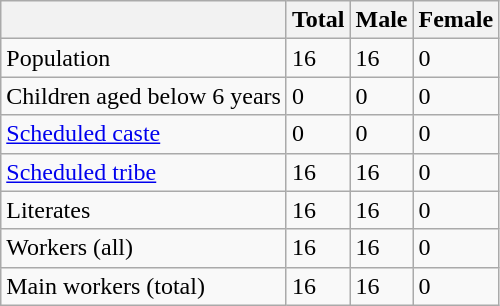<table class="wikitable sortable">
<tr>
<th></th>
<th>Total</th>
<th>Male</th>
<th>Female</th>
</tr>
<tr>
<td>Population</td>
<td>16</td>
<td>16</td>
<td>0</td>
</tr>
<tr>
<td>Children aged below 6 years</td>
<td>0</td>
<td>0</td>
<td>0</td>
</tr>
<tr>
<td><a href='#'>Scheduled caste</a></td>
<td>0</td>
<td>0</td>
<td>0</td>
</tr>
<tr>
<td><a href='#'>Scheduled tribe</a></td>
<td>16</td>
<td>16</td>
<td>0</td>
</tr>
<tr>
<td>Literates</td>
<td>16</td>
<td>16</td>
<td>0</td>
</tr>
<tr>
<td>Workers (all)</td>
<td>16</td>
<td>16</td>
<td>0</td>
</tr>
<tr>
<td>Main workers (total)</td>
<td>16</td>
<td>16</td>
<td>0</td>
</tr>
</table>
